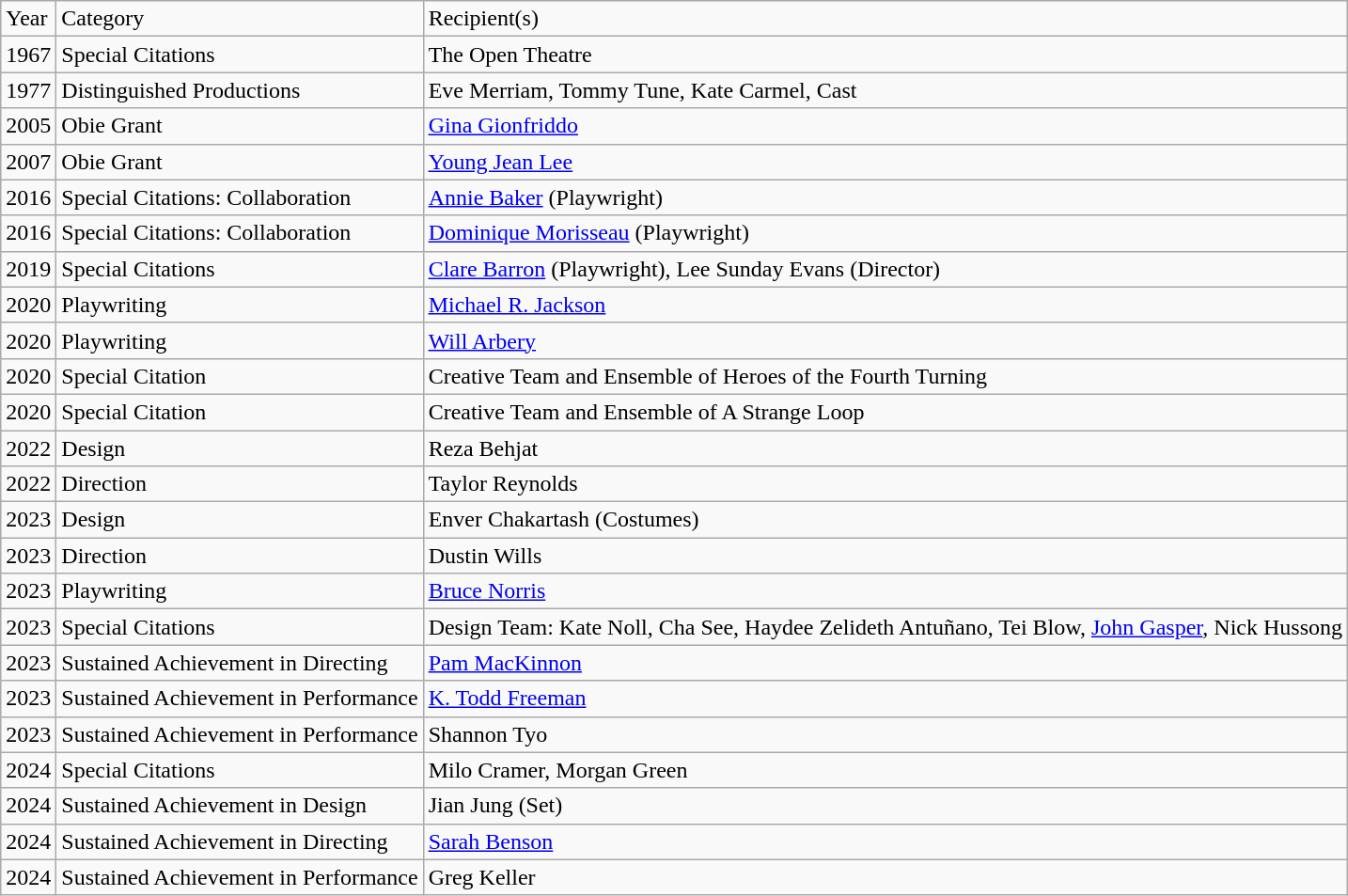<table class="wikitable">
<tr>
<td>Year</td>
<td>Category</td>
<td>Recipient(s)</td>
</tr>
<tr>
<td>1967</td>
<td>Special Citations</td>
<td>The Open Theatre</td>
</tr>
<tr>
<td>1977</td>
<td>Distinguished Productions</td>
<td>Eve Merriam, Tommy Tune, Kate  Carmel, Cast</td>
</tr>
<tr>
<td>2005</td>
<td>Obie Grant</td>
<td><a href='#'>Gina Gionfriddo</a></td>
</tr>
<tr>
<td>2007</td>
<td>Obie Grant</td>
<td><a href='#'>Young Jean Lee</a></td>
</tr>
<tr>
<td>2016</td>
<td>Special Citations: Collaboration</td>
<td><a href='#'>Annie Baker</a> (Playwright)</td>
</tr>
<tr>
<td>2016</td>
<td>Special Citations: Collaboration</td>
<td><a href='#'>Dominique Morisseau</a> (Playwright)</td>
</tr>
<tr>
<td>2019</td>
<td>Special Citations</td>
<td><a href='#'>Clare Barron</a> (Playwright), Lee Sunday Evans (Director)</td>
</tr>
<tr>
<td>2020</td>
<td>Playwriting</td>
<td><a href='#'>Michael R. Jackson</a></td>
</tr>
<tr>
<td>2020</td>
<td>Playwriting</td>
<td><a href='#'>Will Arbery</a></td>
</tr>
<tr>
<td>2020</td>
<td>Special Citation</td>
<td>Creative Team and Ensemble of Heroes of the Fourth Turning</td>
</tr>
<tr>
<td>2020</td>
<td>Special Citation</td>
<td>Creative Team and Ensemble of A Strange Loop</td>
</tr>
<tr>
<td>2022</td>
<td>Design</td>
<td>Reza Behjat</td>
</tr>
<tr>
<td>2022</td>
<td>Direction</td>
<td>Taylor Reynolds</td>
</tr>
<tr>
<td>2023</td>
<td>Design</td>
<td>Enver Chakartash (Costumes)</td>
</tr>
<tr>
<td>2023</td>
<td>Direction</td>
<td>Dustin Wills</td>
</tr>
<tr>
<td>2023</td>
<td>Playwriting</td>
<td><a href='#'>Bruce Norris</a></td>
</tr>
<tr>
<td>2023</td>
<td>Special Citations</td>
<td>Design Team: Kate Noll, Cha See, Haydee Zelideth Antuñano, Tei Blow, <a href='#'>John Gasper</a>, Nick Hussong</td>
</tr>
<tr>
<td>2023</td>
<td>Sustained Achievement in Directing</td>
<td><a href='#'>Pam MacKinnon</a></td>
</tr>
<tr>
<td>2023</td>
<td>Sustained Achievement in  Performance</td>
<td><a href='#'>K. Todd Freeman</a></td>
</tr>
<tr>
<td>2023</td>
<td>Sustained Achievement in  Performance</td>
<td>Shannon Tyo</td>
</tr>
<tr>
<td>2024</td>
<td>Special Citations</td>
<td>Milo Cramer, Morgan Green</td>
</tr>
<tr>
<td>2024</td>
<td>Sustained Achievement in Design</td>
<td>Jian Jung (Set)</td>
</tr>
<tr>
<td>2024</td>
<td>Sustained Achievement in Directing</td>
<td><a href='#'>Sarah Benson</a></td>
</tr>
<tr>
<td>2024</td>
<td>Sustained Achievement in  Performance</td>
<td>Greg Keller</td>
</tr>
</table>
